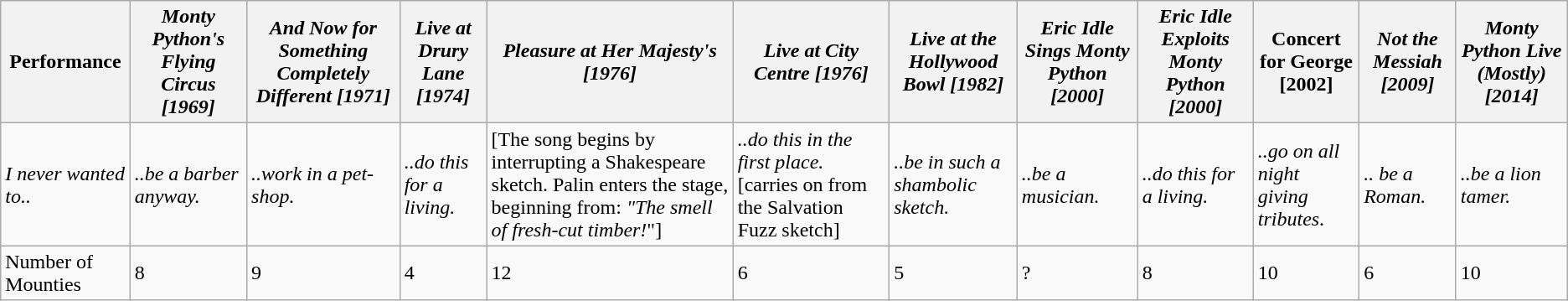<table class="wikitable">
<tr>
<th>Performance</th>
<th><em>Monty Python's Flying Circus [1969]</em></th>
<th><em>And Now for Something Completely Different [1971]</em></th>
<th><em>Live at Drury Lane [1974]</em></th>
<th><em>Pleasure at Her Majesty's [1976]</em></th>
<th><em>Live at City Centre [1976]</em></th>
<th><em>Live at the Hollywood Bowl [1982]</em></th>
<th><em>Eric Idle Sings Monty Python [2000]</em></th>
<th><em>Eric Idle Exploits Monty Python [2000]</em></th>
<th>Concert for George [2002]</th>
<th><em>Not the Messiah [2009]</em></th>
<th><em>Monty Python Live (Mostly) [2014]</em></th>
</tr>
<tr>
<td><em>I never wanted to..</em></td>
<td><em>..be a barber anyway.</em></td>
<td><em>..work in a pet-shop.</em></td>
<td><em>..do this for a living.</em></td>
<td>[The song begins by interrupting a Shakespeare sketch. Palin enters the stage, beginning from: <em>"The smell of fresh-cut timber!</em>"]</td>
<td><em>..do this in the first place.</em> [carries on from the Salvation Fuzz sketch]</td>
<td><em>..be in such a shambolic sketch.</em></td>
<td><em>..be a musician.</em></td>
<td><em>..do this for a living.</em></td>
<td><em>..go on all night giving tributes</em>.</td>
<td><em>.. be a Roman.</em></td>
<td><em>..be a lion tamer.</em></td>
</tr>
<tr>
<td>Number of Mounties</td>
<td>8</td>
<td>9</td>
<td>4</td>
<td>12</td>
<td>6</td>
<td>5</td>
<td>?</td>
<td>8</td>
<td>10</td>
<td>6</td>
<td>10</td>
</tr>
</table>
